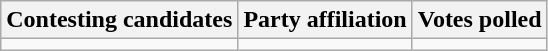<table class="wikitable sortable">
<tr>
<th>Contesting candidates</th>
<th>Party affiliation</th>
<th>Votes polled</th>
</tr>
<tr>
<td></td>
<td></td>
<td></td>
</tr>
</table>
